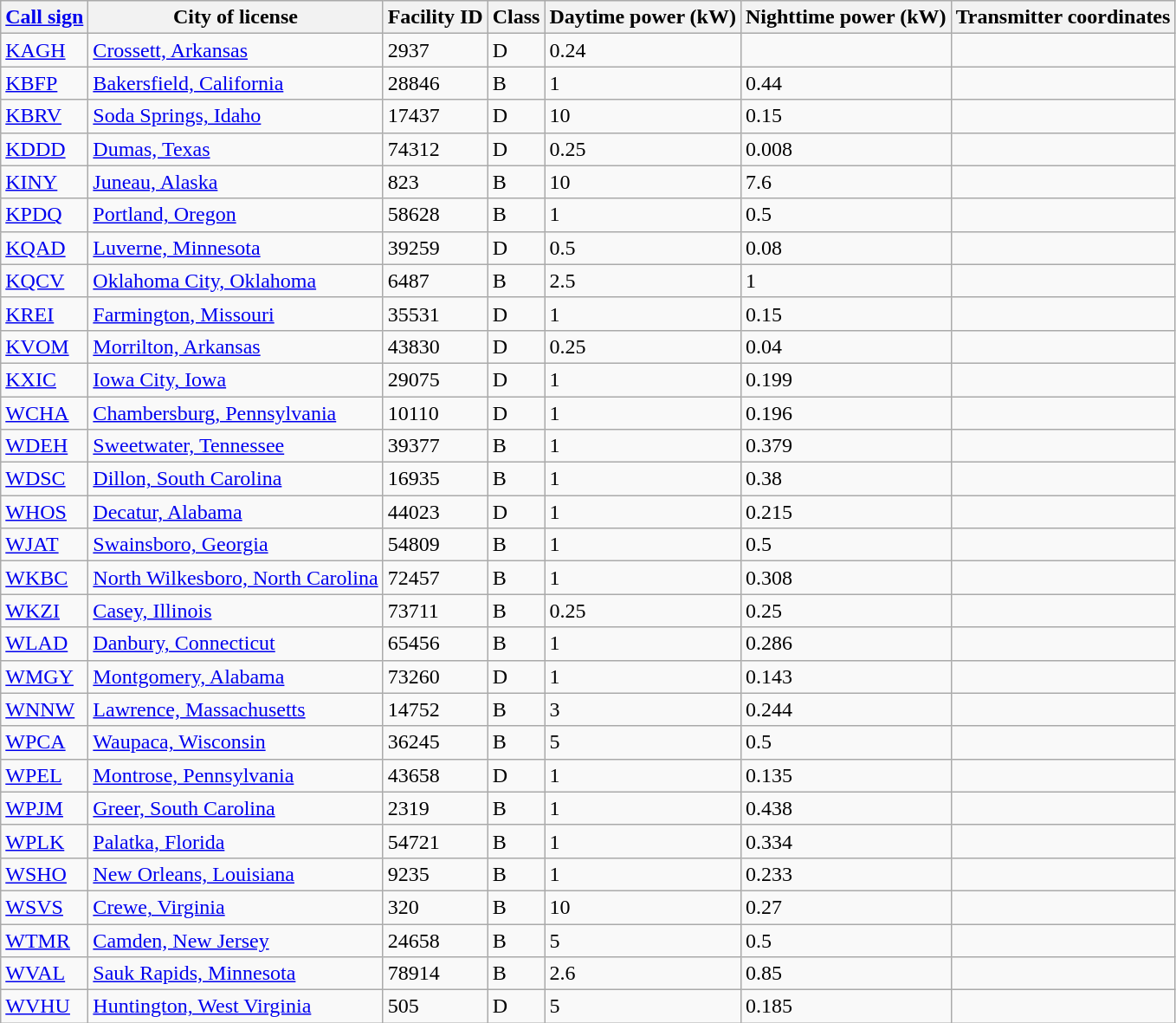<table class="wikitable sortable">
<tr>
<th><a href='#'>Call sign</a></th>
<th>City of license</th>
<th>Facility ID</th>
<th>Class</th>
<th>Daytime power (kW)</th>
<th>Nighttime power (kW)</th>
<th>Transmitter coordinates</th>
</tr>
<tr>
<td><a href='#'>KAGH</a></td>
<td><a href='#'>Crossett, Arkansas</a></td>
<td>2937</td>
<td>D</td>
<td>0.24</td>
<td></td>
<td></td>
</tr>
<tr>
<td><a href='#'>KBFP</a></td>
<td><a href='#'>Bakersfield, California</a></td>
<td>28846</td>
<td>B</td>
<td>1</td>
<td>0.44</td>
<td></td>
</tr>
<tr>
<td><a href='#'>KBRV</a></td>
<td><a href='#'>Soda Springs, Idaho</a></td>
<td>17437</td>
<td>D</td>
<td>10</td>
<td>0.15</td>
<td></td>
</tr>
<tr>
<td><a href='#'>KDDD</a></td>
<td><a href='#'>Dumas, Texas</a></td>
<td>74312</td>
<td>D</td>
<td>0.25</td>
<td>0.008</td>
<td></td>
</tr>
<tr>
<td><a href='#'>KINY</a></td>
<td><a href='#'>Juneau, Alaska</a></td>
<td>823</td>
<td>B</td>
<td>10</td>
<td>7.6</td>
<td></td>
</tr>
<tr>
<td><a href='#'>KPDQ</a></td>
<td><a href='#'>Portland, Oregon</a></td>
<td>58628</td>
<td>B</td>
<td>1</td>
<td>0.5</td>
<td></td>
</tr>
<tr>
<td><a href='#'>KQAD</a></td>
<td><a href='#'>Luverne, Minnesota</a></td>
<td>39259</td>
<td>D</td>
<td>0.5</td>
<td>0.08</td>
<td></td>
</tr>
<tr>
<td><a href='#'>KQCV</a></td>
<td><a href='#'>Oklahoma City, Oklahoma</a></td>
<td>6487</td>
<td>B</td>
<td>2.5</td>
<td>1</td>
<td></td>
</tr>
<tr>
<td><a href='#'>KREI</a></td>
<td><a href='#'>Farmington, Missouri</a></td>
<td>35531</td>
<td>D</td>
<td>1</td>
<td>0.15</td>
<td></td>
</tr>
<tr>
<td><a href='#'>KVOM</a></td>
<td><a href='#'>Morrilton, Arkansas</a></td>
<td>43830</td>
<td>D</td>
<td>0.25</td>
<td>0.04</td>
<td></td>
</tr>
<tr>
<td><a href='#'>KXIC</a></td>
<td><a href='#'>Iowa City, Iowa</a></td>
<td>29075</td>
<td>D</td>
<td>1</td>
<td>0.199</td>
<td></td>
</tr>
<tr>
<td><a href='#'>WCHA</a></td>
<td><a href='#'>Chambersburg, Pennsylvania</a></td>
<td>10110</td>
<td>D</td>
<td>1</td>
<td>0.196</td>
<td></td>
</tr>
<tr>
<td><a href='#'>WDEH</a></td>
<td><a href='#'>Sweetwater, Tennessee</a></td>
<td>39377</td>
<td>B</td>
<td>1</td>
<td>0.379</td>
<td></td>
</tr>
<tr>
<td><a href='#'>WDSC</a></td>
<td><a href='#'>Dillon, South Carolina</a></td>
<td>16935</td>
<td>B</td>
<td>1</td>
<td>0.38</td>
<td></td>
</tr>
<tr>
<td><a href='#'>WHOS</a></td>
<td><a href='#'>Decatur, Alabama</a></td>
<td>44023</td>
<td>D</td>
<td>1</td>
<td>0.215</td>
<td></td>
</tr>
<tr>
<td><a href='#'>WJAT</a></td>
<td><a href='#'>Swainsboro, Georgia</a></td>
<td>54809</td>
<td>B</td>
<td>1</td>
<td>0.5</td>
<td></td>
</tr>
<tr>
<td><a href='#'>WKBC</a></td>
<td><a href='#'>North Wilkesboro, North Carolina</a></td>
<td>72457</td>
<td>B</td>
<td>1</td>
<td>0.308</td>
<td></td>
</tr>
<tr>
<td><a href='#'>WKZI</a></td>
<td><a href='#'>Casey, Illinois</a></td>
<td>73711</td>
<td>B</td>
<td>0.25</td>
<td>0.25</td>
<td></td>
</tr>
<tr>
<td><a href='#'>WLAD</a></td>
<td><a href='#'>Danbury, Connecticut</a></td>
<td>65456</td>
<td>B</td>
<td>1</td>
<td>0.286</td>
<td></td>
</tr>
<tr>
<td><a href='#'>WMGY</a></td>
<td><a href='#'>Montgomery, Alabama</a></td>
<td>73260</td>
<td>D</td>
<td>1</td>
<td>0.143</td>
<td></td>
</tr>
<tr>
<td><a href='#'>WNNW</a></td>
<td><a href='#'>Lawrence, Massachusetts</a></td>
<td>14752</td>
<td>B</td>
<td>3</td>
<td>0.244</td>
<td></td>
</tr>
<tr>
<td><a href='#'>WPCA</a></td>
<td><a href='#'>Waupaca, Wisconsin</a></td>
<td>36245</td>
<td>B</td>
<td>5</td>
<td>0.5</td>
<td></td>
</tr>
<tr>
<td><a href='#'>WPEL</a></td>
<td><a href='#'>Montrose, Pennsylvania</a></td>
<td>43658</td>
<td>D</td>
<td>1</td>
<td>0.135</td>
<td></td>
</tr>
<tr>
<td><a href='#'>WPJM</a></td>
<td><a href='#'>Greer, South Carolina</a></td>
<td>2319</td>
<td>B</td>
<td>1</td>
<td>0.438</td>
<td></td>
</tr>
<tr>
<td><a href='#'>WPLK</a></td>
<td><a href='#'>Palatka, Florida</a></td>
<td>54721</td>
<td>B</td>
<td>1</td>
<td>0.334</td>
<td></td>
</tr>
<tr>
<td><a href='#'>WSHO</a></td>
<td><a href='#'>New Orleans, Louisiana</a></td>
<td>9235</td>
<td>B</td>
<td>1</td>
<td>0.233</td>
<td></td>
</tr>
<tr>
<td><a href='#'>WSVS</a></td>
<td><a href='#'>Crewe, Virginia</a></td>
<td>320</td>
<td>B</td>
<td>10</td>
<td>0.27</td>
<td></td>
</tr>
<tr>
<td><a href='#'>WTMR</a></td>
<td><a href='#'>Camden, New Jersey</a></td>
<td>24658</td>
<td>B</td>
<td>5</td>
<td>0.5</td>
<td></td>
</tr>
<tr>
<td><a href='#'>WVAL</a></td>
<td><a href='#'>Sauk Rapids, Minnesota</a></td>
<td>78914</td>
<td>B</td>
<td>2.6</td>
<td>0.85</td>
<td></td>
</tr>
<tr>
<td><a href='#'>WVHU</a></td>
<td><a href='#'>Huntington, West Virginia</a></td>
<td>505</td>
<td>D</td>
<td>5</td>
<td>0.185</td>
<td></td>
</tr>
</table>
